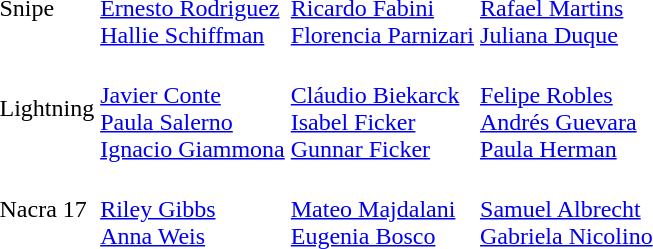<table>
<tr>
<td>Snipe<br></td>
<td><br><a href='#'>Ernesto Rodriguez</a><br><a href='#'>Hallie Schiffman</a></td>
<td><br><a href='#'>Ricardo Fabini</a><br><a href='#'>Florencia Parnizari</a></td>
<td><br><a href='#'>Rafael Martins</a><br><a href='#'>Juliana Duque</a></td>
</tr>
<tr>
<td>Lightning<br></td>
<td><br><a href='#'>Javier Conte</a><br><a href='#'>Paula Salerno</a><br><a href='#'>Ignacio Giammona</a></td>
<td><br><a href='#'>Cláudio Biekarck</a><br><a href='#'>Isabel Ficker</a><br><a href='#'>Gunnar Ficker</a></td>
<td><br><a href='#'>Felipe Robles</a><br><a href='#'>Andrés Guevara</a><br><a href='#'>Paula Herman</a></td>
</tr>
<tr>
<td>Nacra 17<br></td>
<td><br><a href='#'>Riley Gibbs</a><br><a href='#'>Anna Weis</a></td>
<td><br><a href='#'>Mateo Majdalani</a><br><a href='#'>Eugenia Bosco</a></td>
<td><br><a href='#'>Samuel Albrecht</a><br><a href='#'>Gabriela Nicolino</a></td>
</tr>
</table>
